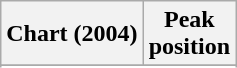<table class="wikitable sortable plainrowheaders" style="text-align:center;">
<tr>
<th scope="col">Chart (2004)</th>
<th scope="col">Peak<br>position</th>
</tr>
<tr>
</tr>
<tr>
</tr>
<tr>
</tr>
<tr>
</tr>
</table>
